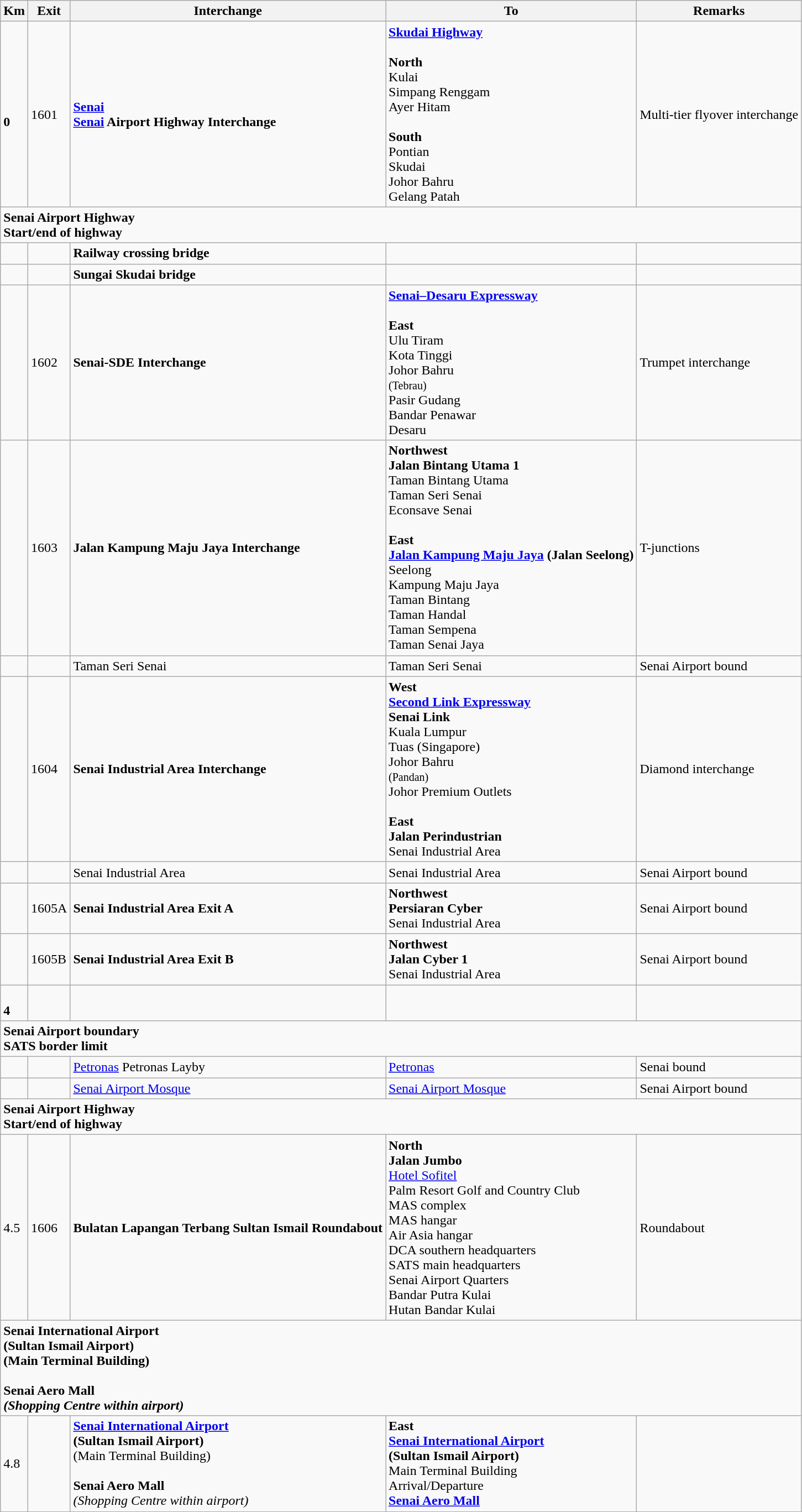<table class="wikitable">
<tr>
<th>Km</th>
<th>Exit</th>
<th>Interchange</th>
<th>To</th>
<th>Remarks</th>
</tr>
<tr>
<td><br><strong>0</strong></td>
<td>1601</td>
<td><strong><a href='#'>Senai</a></strong><br><strong><a href='#'>Senai</a> Airport Highway Interchange</strong></td>
<td> <strong><a href='#'>Skudai Highway</a></strong><br><br><strong>North</strong><br> Kulai<br> Simpang Renggam<br> Ayer Hitam<br><br><strong>South</strong><br> Pontian<br> Skudai<br> Johor Bahru<br> Gelang Patah<small></small></td>
<td>Multi-tier flyover interchange</td>
</tr>
<tr>
<td style="width:600px" colspan="6" style="text-align:center; background:blue;"><strong><span> Senai Airport Highway<br>Start/end of highway</span></strong></td>
</tr>
<tr>
<td></td>
<td></td>
<td><strong>Railway crossing bridge</strong></td>
<td></td>
<td></td>
</tr>
<tr>
<td></td>
<td></td>
<td><strong>Sungai Skudai bridge</strong></td>
<td></td>
<td></td>
</tr>
<tr>
<td></td>
<td>1602</td>
<td><strong>Senai-SDE Interchange</strong></td>
<td> <strong><a href='#'>Senai–Desaru Expressway</a></strong><br><br><strong>East</strong><br>  Ulu Tiram<br>  Kota Tinggi<br>  Johor Bahru<br><small>(Tebrau)</small><br> Pasir Gudang<br> Bandar Penawar<br> Desaru</td>
<td>Trumpet interchange</td>
</tr>
<tr>
<td></td>
<td>1603</td>
<td><strong>Jalan Kampung Maju Jaya Interchange</strong></td>
<td><strong>Northwest</strong><br><strong>Jalan Bintang Utama 1</strong><br>Taman Bintang Utama<br>Taman Seri Senai<br>Econsave Senai<br><br><strong>East</strong><br> <strong><a href='#'>Jalan Kampung Maju Jaya</a> (Jalan Seelong)</strong><br>Seelong<br>Kampung Maju Jaya<br>Taman Bintang<br>Taman Handal<br>Taman Sempena<br>Taman Senai Jaya</td>
<td>T-junctions</td>
</tr>
<tr>
<td></td>
<td></td>
<td>Taman Seri Senai</td>
<td>Taman Seri Senai</td>
<td>Senai Airport bound</td>
</tr>
<tr>
<td></td>
<td>1604</td>
<td><strong>Senai Industrial Area Interchange</strong></td>
<td><strong>West</strong><br> <strong><a href='#'>Second Link Expressway</a></strong><br><strong>Senai Link</strong><br>  Kuala Lumpur<br>  Tuas (Singapore)<br>  Johor Bahru<br><small>(Pandan)</small><br> Johor Premium Outlets<br><br><strong>East</strong><br><strong>Jalan  Perindustrian</strong><br>Senai Industrial Area</td>
<td>Diamond interchange</td>
</tr>
<tr>
<td></td>
<td></td>
<td>Senai Industrial Area</td>
<td>Senai Industrial Area</td>
<td>Senai Airport bound</td>
</tr>
<tr>
<td></td>
<td>1605A</td>
<td><strong>Senai Industrial Area Exit A</strong></td>
<td><strong>Northwest</strong><br><strong>Persiaran Cyber</strong><br>Senai Industrial Area</td>
<td>Senai Airport bound</td>
</tr>
<tr>
<td></td>
<td>1605B</td>
<td><strong>Senai Industrial Area Exit B</strong></td>
<td><strong>Northwest</strong><br><strong>Jalan Cyber 1</strong><br>Senai Industrial Area</td>
<td>Senai Airport bound</td>
</tr>
<tr>
<td><br><strong>4</strong></td>
<td></td>
<td></td>
<td></td>
<td></td>
</tr>
<tr>
<td style="width:600px" colspan="6" style="text-align:center; background:yellow;"><strong><span>Senai Airport boundary<br>SATS border limit</span></strong></td>
</tr>
<tr>
<td></td>
<td></td>
<td> <a href='#'>Petronas</a> Petronas Layby</td>
<td> <a href='#'>Petronas</a>   </td>
<td>Senai bound</td>
</tr>
<tr>
<td></td>
<td></td>
<td> <a href='#'>Senai Airport Mosque</a></td>
<td> <a href='#'>Senai Airport Mosque</a><br></td>
<td>Senai Airport bound</td>
</tr>
<tr>
<td style="width:600px" colspan="6" style="text-align:center; background:blue;"><strong><span> Senai Airport Highway<br>Start/end of highway</span></strong></td>
</tr>
<tr>
<td>4.5</td>
<td>1606</td>
<td><strong>Bulatan Lapangan Terbang Sultan Ismail Roundabout</strong></td>
<td><strong>North</strong><br><strong>Jalan Jumbo</strong><br><a href='#'>Hotel Sofitel</a><br>Palm Resort Golf and Country Club<br>MAS complex<br>MAS hangar<br>Air Asia hangar<br>DCA southern headquarters<br>SATS main headquarters<br>Senai Airport Quarters<br>Bandar Putra Kulai<br>Hutan Bandar Kulai</td>
<td>Roundabout</td>
</tr>
<tr>
<td style="width:600px" colspan="6" style="text-align:center; background:blue;"><strong><span>Senai International Airport <br>(Sultan Ismail Airport)<br>(Main Terminal Building)<br><br>Senai Aero Mall<br><em>(Shopping Centre within airport)</em></span></strong></td>
</tr>
<tr>
<td>4.8</td>
<td></td>
<td><strong><a href='#'>Senai International Airport</a></strong> <br><strong>(Sultan Ismail Airport)</strong><br>(Main Terminal Building)<br><br><strong>Senai Aero Mall</strong><br><em>(Shopping Centre within airport)</em></td>
<td><strong>East</strong><br><strong><a href='#'>Senai International Airport</a></strong> <br><strong>(Sultan Ismail Airport)</strong><br>Main Terminal Building<br>Arrival/Departure<br><strong><a href='#'>Senai Aero Mall</a></strong><br></td>
<td></td>
</tr>
</table>
